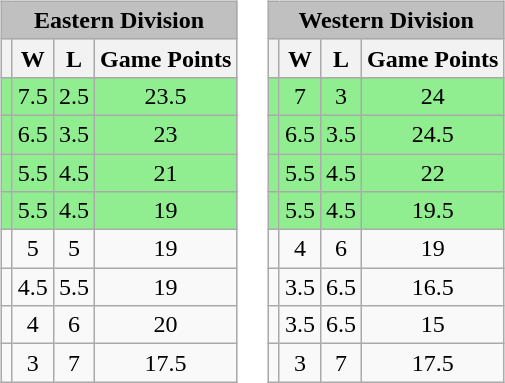<table>
<tr>
<td valign=left><br><table class="wikitable" style="text-align:center;">
<tr>
<td style="background:silver;" colspan="4"><strong>Eastern Division</strong></td>
</tr>
<tr>
<th></th>
<th>W</th>
<th>L</th>
<th>Game Points</th>
</tr>
<tr style="background:lightgreen;">
<td></td>
<td>7.5</td>
<td>2.5</td>
<td>23.5</td>
</tr>
<tr style="background:lightgreen;">
<td></td>
<td>6.5</td>
<td>3.5</td>
<td>23</td>
</tr>
<tr style="background:lightgreen;">
<td></td>
<td>5.5</td>
<td>4.5</td>
<td>21</td>
</tr>
<tr style="background:lightgreen;">
<td></td>
<td>5.5</td>
<td>4.5</td>
<td>19</td>
</tr>
<tr>
<td></td>
<td>5</td>
<td>5</td>
<td>19</td>
</tr>
<tr>
<td></td>
<td>4.5</td>
<td>5.5</td>
<td>19</td>
</tr>
<tr>
<td></td>
<td>4</td>
<td>6</td>
<td>20</td>
</tr>
<tr>
<td></td>
<td>3</td>
<td>7</td>
<td>17.5</td>
</tr>
</table>
</td>
<td valign=left><br><table class="wikitable" style="text-align:center;">
<tr>
<td style="background:silver;" colspan="4"><strong>Western Division</strong></td>
</tr>
<tr>
<th></th>
<th>W</th>
<th>L</th>
<th>Game Points</th>
</tr>
<tr style="background:lightgreen;">
<td></td>
<td>7</td>
<td>3</td>
<td>24</td>
</tr>
<tr style="background:lightgreen;">
<td></td>
<td>6.5</td>
<td>3.5</td>
<td>24.5</td>
</tr>
<tr style="background:lightgreen;">
<td></td>
<td>5.5</td>
<td>4.5</td>
<td>22</td>
</tr>
<tr style="background:lightgreen;">
<td></td>
<td>5.5</td>
<td>4.5</td>
<td>19.5</td>
</tr>
<tr>
<td></td>
<td>4</td>
<td>6</td>
<td>19</td>
</tr>
<tr>
<td></td>
<td>3.5</td>
<td>6.5</td>
<td>16.5</td>
</tr>
<tr>
<td></td>
<td>3.5</td>
<td>6.5</td>
<td>15</td>
</tr>
<tr>
<td></td>
<td>3</td>
<td>7</td>
<td>17.5</td>
</tr>
</table>
</td>
</tr>
</table>
